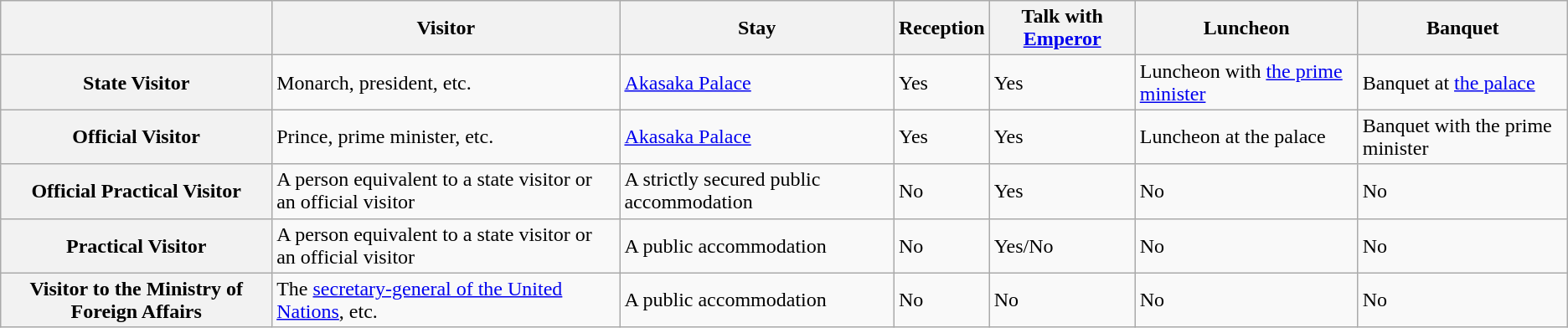<table class="wikitable">
<tr>
<th></th>
<th>Visitor</th>
<th>Stay</th>
<th>Reception </th>
<th>Talk with <a href='#'>Emperor</a></th>
<th>Luncheon</th>
<th>Banquet</th>
</tr>
<tr>
<th>State Visitor</th>
<td>Monarch, president, etc.</td>
<td><a href='#'>Akasaka Palace</a></td>
<td>Yes</td>
<td>Yes </td>
<td>Luncheon with <a href='#'>the prime minister</a></td>
<td>Banquet at <a href='#'>the palace</a></td>
</tr>
<tr>
<th>Official Visitor</th>
<td>Prince, prime minister, etc.</td>
<td><a href='#'>Akasaka Palace</a></td>
<td>Yes</td>
<td>Yes </td>
<td>Luncheon at the palace</td>
<td>Banquet with the prime minister</td>
</tr>
<tr>
<th>Official Practical Visitor</th>
<td>A person equivalent to a state visitor or an official visitor </td>
<td>A strictly secured public accommodation</td>
<td>No</td>
<td>Yes </td>
<td>No</td>
<td>No</td>
</tr>
<tr>
<th>Practical Visitor</th>
<td>A person equivalent to a state visitor or an official visitor </td>
<td>A public accommodation</td>
<td>No</td>
<td>Yes/No </td>
<td>No</td>
<td>No</td>
</tr>
<tr>
<th>Visitor to the Ministry of Foreign Affairs</th>
<td>The <a href='#'>secretary-general of the United Nations</a>, etc.</td>
<td>A public accommodation</td>
<td No>No</td>
<td>No</td>
<td>No</td>
<td>No</td>
</tr>
</table>
